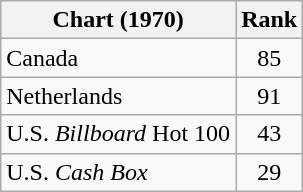<table class="wikitable sortable">
<tr>
<th align="left">Chart (1970)</th>
<th style="text-align:center;">Rank</th>
</tr>
<tr>
<td>Canada</td>
<td style="text-align:center;">85</td>
</tr>
<tr>
<td>Netherlands</td>
<td align="center">91</td>
</tr>
<tr>
<td>U.S. <em>Billboard</em> Hot 100</td>
<td style="text-align:center;">43</td>
</tr>
<tr>
<td>U.S. <em>Cash Box</em></td>
<td style="text-align:center;">29</td>
</tr>
</table>
